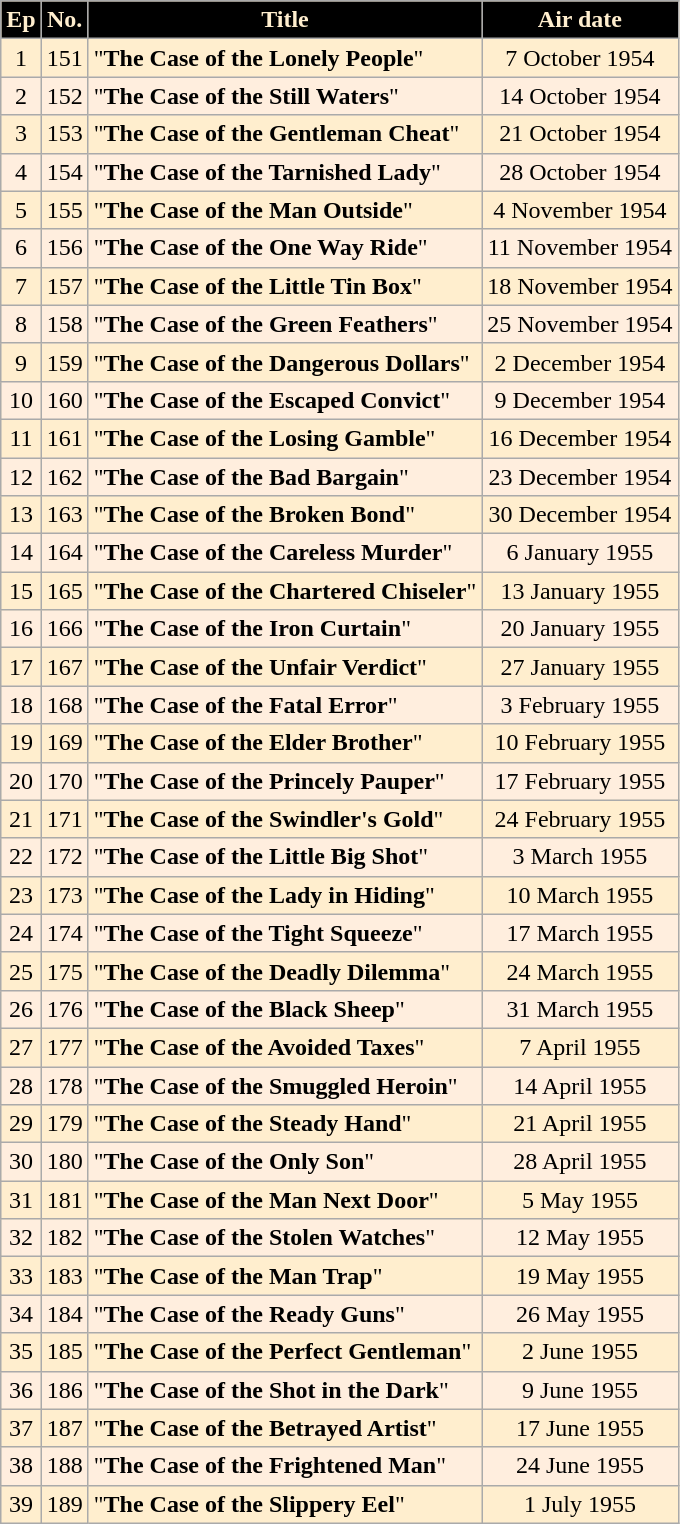<table class=wikitable style="text-align:center; background:#FFEECE">
<tr style="color:#FFEECE">
<th style="background:#000000">Ep</th>
<th style="background:#000000">No.</th>
<th style="background:#000000">Title</th>
<th style="background:#000000">Air date</th>
</tr>
<tr>
<td>1</td>
<td>151</td>
<td align="left">"<strong>The Case of the Lonely People</strong>"</td>
<td>7 October 1954</td>
</tr>
<tr bgcolor="FFEEDE">
<td>2</td>
<td>152</td>
<td align="left">"<strong>The Case of the Still Waters</strong>"</td>
<td>14 October 1954</td>
</tr>
<tr>
<td>3</td>
<td>153</td>
<td align="left">"<strong>The Case of the Gentleman Cheat</strong>"</td>
<td>21 October 1954</td>
</tr>
<tr bgcolor="FFEEDE">
<td>4</td>
<td>154</td>
<td align="left">"<strong>The Case of the Tarnished Lady</strong>"</td>
<td>28 October 1954</td>
</tr>
<tr>
<td>5</td>
<td>155</td>
<td align="left">"<strong>The Case of the Man Outside</strong>"</td>
<td>4 November 1954</td>
</tr>
<tr bgcolor="FFEEDE">
<td>6</td>
<td>156</td>
<td align="left">"<strong>The Case of the One Way Ride</strong>"</td>
<td>11 November 1954</td>
</tr>
<tr>
<td>7</td>
<td>157</td>
<td align="left">"<strong>The Case of the Little Tin Box</strong>"</td>
<td>18 November 1954</td>
</tr>
<tr bgcolor="FFEEDE">
<td>8</td>
<td>158</td>
<td align="left">"<strong>The Case of the Green Feathers</strong>"</td>
<td>25 November 1954</td>
</tr>
<tr>
<td>9</td>
<td>159</td>
<td align="left">"<strong>The Case of the Dangerous Dollars</strong>"</td>
<td>2 December 1954</td>
</tr>
<tr bgcolor="FFEEDE">
<td>10</td>
<td>160</td>
<td align="left">"<strong>The Case of the Escaped Convict</strong>"</td>
<td>9 December 1954</td>
</tr>
<tr>
<td>11</td>
<td>161</td>
<td align="left">"<strong>The Case of the Losing Gamble</strong>"</td>
<td>16 December 1954</td>
</tr>
<tr bgcolor="FFEEDE">
<td>12</td>
<td>162</td>
<td align="left">"<strong>The Case of the Bad Bargain</strong>"</td>
<td>23 December 1954</td>
</tr>
<tr>
<td>13</td>
<td>163</td>
<td align="left">"<strong>The Case of the Broken Bond</strong>"</td>
<td>30 December 1954</td>
</tr>
<tr bgcolor="FFEEDE">
<td>14</td>
<td>164</td>
<td align="left">"<strong>The Case of the Careless Murder</strong>"</td>
<td>6 January 1955</td>
</tr>
<tr>
<td>15</td>
<td>165</td>
<td align="left">"<strong>The Case of the Chartered Chiseler</strong>"</td>
<td>13 January 1955</td>
</tr>
<tr bgcolor="FFEEDE">
<td>16</td>
<td>166</td>
<td align="left">"<strong>The Case of the Iron Curtain</strong>"</td>
<td>20 January 1955</td>
</tr>
<tr>
<td>17</td>
<td>167</td>
<td align="left">"<strong>The Case of the Unfair Verdict</strong>"</td>
<td>27 January 1955</td>
</tr>
<tr bgcolor="FFEEDE">
<td>18</td>
<td>168</td>
<td align="left">"<strong>The Case of the Fatal Error</strong>"</td>
<td>3 February 1955</td>
</tr>
<tr>
<td>19</td>
<td>169</td>
<td align="left">"<strong>The Case of the Elder Brother</strong>"</td>
<td>10 February 1955</td>
</tr>
<tr bgcolor="FFEEDE">
<td>20</td>
<td>170</td>
<td align="left">"<strong>The Case of the Princely Pauper</strong>"</td>
<td>17 February 1955</td>
</tr>
<tr>
<td>21</td>
<td>171</td>
<td align="left">"<strong>The Case of the Swindler's Gold</strong>"</td>
<td>24 February 1955</td>
</tr>
<tr bgcolor="FFEEDE">
<td>22</td>
<td>172</td>
<td align="left">"<strong>The Case of the Little Big Shot</strong>"</td>
<td>3 March 1955</td>
</tr>
<tr>
<td>23</td>
<td>173</td>
<td align="left">"<strong>The Case of the Lady in Hiding</strong>"</td>
<td>10 March 1955</td>
</tr>
<tr bgcolor="FFEEDE">
<td>24</td>
<td>174</td>
<td align="left">"<strong>The Case of the Tight Squeeze</strong>"</td>
<td>17 March 1955</td>
</tr>
<tr>
<td>25</td>
<td>175</td>
<td align="left">"<strong>The Case of the Deadly Dilemma</strong>"</td>
<td>24 March 1955</td>
</tr>
<tr bgcolor="FFEEDE">
<td>26</td>
<td>176</td>
<td align="left">"<strong>The Case of the Black Sheep</strong>"</td>
<td>31 March 1955</td>
</tr>
<tr>
<td>27</td>
<td>177</td>
<td align="left">"<strong>The Case of the Avoided Taxes</strong>"</td>
<td>7 April 1955</td>
</tr>
<tr bgcolor="FFEEDE">
<td>28</td>
<td>178</td>
<td align="left">"<strong>The Case of the Smuggled Heroin</strong>"</td>
<td>14 April 1955</td>
</tr>
<tr>
<td>29</td>
<td>179</td>
<td align="left">"<strong>The Case of the Steady Hand</strong>"</td>
<td>21 April 1955</td>
</tr>
<tr bgcolor="FFEEDE">
<td>30</td>
<td>180</td>
<td align="left">"<strong>The Case of the Only Son</strong>"</td>
<td>28 April 1955</td>
</tr>
<tr>
<td>31</td>
<td>181</td>
<td align="left">"<strong>The Case of the Man Next Door</strong>"</td>
<td>5 May 1955</td>
</tr>
<tr bgcolor="FFEEDE">
<td>32</td>
<td>182</td>
<td align="left">"<strong>The Case of the Stolen Watches</strong>"</td>
<td>12 May 1955</td>
</tr>
<tr>
<td>33</td>
<td>183</td>
<td align="left">"<strong>The Case of the Man Trap</strong>"</td>
<td>19 May 1955</td>
</tr>
<tr bgcolor="FFEEDE">
<td>34</td>
<td>184</td>
<td align="left">"<strong>The Case of the Ready Guns</strong>"</td>
<td>26 May 1955</td>
</tr>
<tr>
<td>35</td>
<td>185</td>
<td align="left">"<strong>The Case of the Perfect Gentleman</strong>"</td>
<td>2 June 1955</td>
</tr>
<tr bgcolor="FFEEDE">
<td>36</td>
<td>186</td>
<td align="left">"<strong>The Case of the Shot in the Dark</strong>"</td>
<td>9 June 1955</td>
</tr>
<tr>
<td>37</td>
<td>187</td>
<td align="left">"<strong>The Case of the Betrayed Artist</strong>"</td>
<td>17 June 1955</td>
</tr>
<tr bgcolor="FFEEDE">
<td>38</td>
<td>188</td>
<td align="left">"<strong>The Case of the Frightened Man</strong>"</td>
<td>24 June 1955</td>
</tr>
<tr>
<td>39</td>
<td>189</td>
<td align="left">"<strong>The Case of the Slippery Eel</strong>"</td>
<td>1 July 1955</td>
</tr>
</table>
